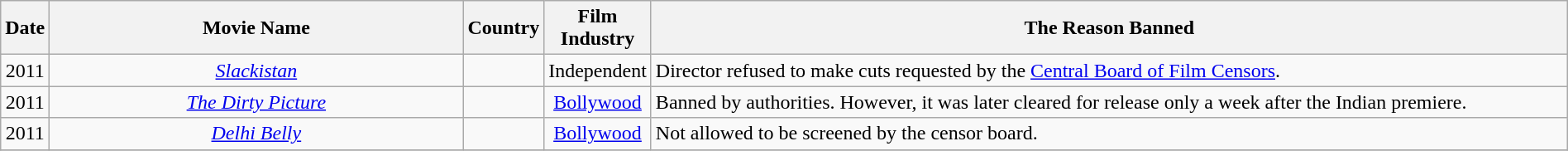<table class="wikitable sortable" style="width:100%;">
<tr>
<th style="width:3%;">Date</th>
<th style="width:27%;">Movie Name</th>
<th style="width:05%;">Country</th>
<th style="width:5%;">Film Industry</th>
<th ! class="unsortable" style="width:60%;">The Reason Banned</th>
</tr>
<tr>
<td align=center>2011</td>
<td align=center><em><a href='#'>Slackistan</a></em></td>
<td align=center></td>
<td align=center>Independent</td>
<td>Director refused to make cuts requested by the <a href='#'>Central Board of Film Censors</a>.</td>
</tr>
<tr>
<td align=center>2011</td>
<td align=center><em><a href='#'>The Dirty Picture</a></em></td>
<td align=center></td>
<td align=center><a href='#'>Bollywood</a></td>
<td>Banned by authorities. However, it was later cleared for release only a week after the Indian premiere.</td>
</tr>
<tr>
<td align=center>2011</td>
<td align=center><em><a href='#'>Delhi Belly</a></em></td>
<td align=center></td>
<td align=center><a href='#'>Bollywood</a></td>
<td>Not allowed to be screened by the censor board.</td>
</tr>
<tr>
</tr>
</table>
